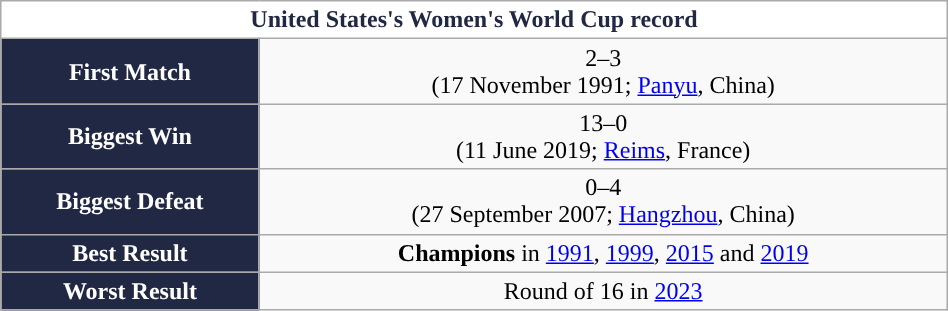<table class="wikitable collapsible collapsed" style="width:50%;text-align:center">
<tr>
<th colspan="2" style="background:white; color:#212844; "><strong>United States's Women's World Cup record</strong></th>
</tr>
<tr>
<th style="background:#212844; color:white; ">First Match</th>
<td> 2–3 <br> (17 November 1991; <a href='#'>Panyu</a>, China)</td>
</tr>
<tr>
<th style="background:#212844; color:white; ">Biggest Win</th>
<td> 13–0 <br> (11 June 2019; <a href='#'>Reims</a>, France)</td>
</tr>
<tr>
<th style="background:#212844; color:white; ">Biggest Defeat</th>
<td> 0–4 <br> (27 September 2007; <a href='#'>Hangzhou</a>, China)</td>
</tr>
<tr>
<th style="background:#212844; color:white; ">Best Result</th>
<td><strong>Champions</strong> in <a href='#'>1991</a>, <a href='#'>1999</a>, <a href='#'>2015</a> and <a href='#'>2019</a></td>
</tr>
<tr>
<th style="background:#212844; color:white; ">Worst Result</th>
<td>Round of 16 in <a href='#'>2023</a></td>
</tr>
</table>
